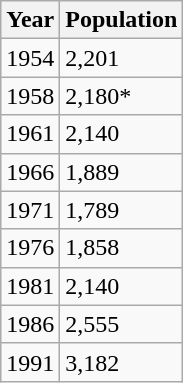<table class="wikitable">
<tr>
<th>Year</th>
<th>Population</th>
</tr>
<tr>
<td>1954</td>
<td>2,201</td>
</tr>
<tr>
<td>1958</td>
<td>2,180*</td>
</tr>
<tr>
<td>1961</td>
<td>2,140</td>
</tr>
<tr>
<td>1966</td>
<td>1,889</td>
</tr>
<tr>
<td>1971</td>
<td>1,789</td>
</tr>
<tr>
<td>1976</td>
<td>1,858</td>
</tr>
<tr>
<td>1981</td>
<td>2,140</td>
</tr>
<tr>
<td>1986</td>
<td>2,555</td>
</tr>
<tr>
<td>1991</td>
<td>3,182</td>
</tr>
</table>
